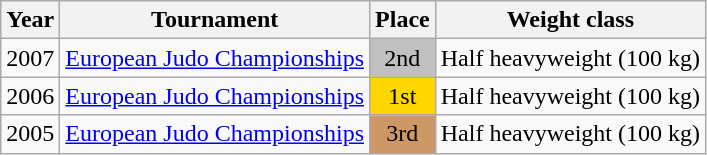<table class=wikitable>
<tr>
<th>Year</th>
<th>Tournament</th>
<th>Place</th>
<th>Weight class</th>
</tr>
<tr>
<td>2007</td>
<td><a href='#'>European Judo Championships</a></td>
<td bgcolor="silver" align="center">2nd</td>
<td>Half heavyweight (100 kg)</td>
</tr>
<tr>
<td>2006</td>
<td><a href='#'>European Judo Championships</a></td>
<td bgcolor="gold" align="center">1st</td>
<td>Half heavyweight (100 kg)</td>
</tr>
<tr>
<td>2005</td>
<td><a href='#'>European Judo Championships</a></td>
<td bgcolor="cc9966" align="center">3rd</td>
<td>Half heavyweight (100 kg)</td>
</tr>
</table>
